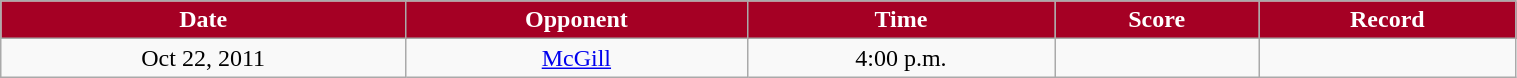<table class="wikitable" width="80%">
<tr align="center"  style=" background:#A50024;color:#FFFFFF;">
<td><strong>Date</strong></td>
<td><strong>Opponent</strong></td>
<td><strong>Time</strong></td>
<td><strong>Score</strong></td>
<td><strong>Record</strong></td>
</tr>
<tr align="center" bgcolor="">
<td>Oct 22, 2011</td>
<td><a href='#'>McGill</a></td>
<td>4:00 p.m.</td>
<td></td>
</tr>
</table>
